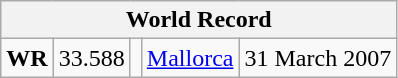<table class="wikitable">
<tr>
<th colspan=5>World Record</th>
</tr>
<tr>
<td><strong>WR</strong></td>
<td>33.588</td>
<td></td>
<td><a href='#'>Mallorca</a> </td>
<td>31 March 2007</td>
</tr>
</table>
